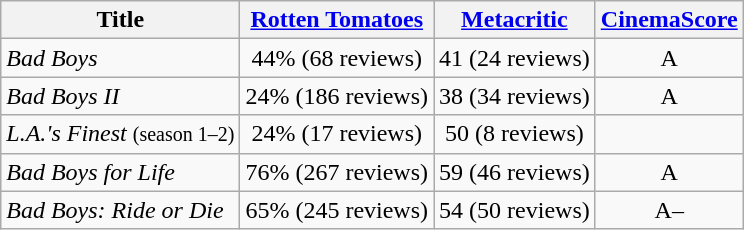<table class="wikitable" style="text-align: center;">
<tr>
<th>Title</th>
<th><a href='#'>Rotten Tomatoes</a></th>
<th><a href='#'>Metacritic</a></th>
<th><a href='#'>CinemaScore</a></th>
</tr>
<tr>
<td style="text-align: left;"><em>Bad Boys</em></td>
<td>44% (68 reviews)</td>
<td>41 (24 reviews)</td>
<td>A</td>
</tr>
<tr>
<td style="text-align: left;"><em>Bad Boys II</em></td>
<td>24% (186 reviews)</td>
<td>38 (34 reviews)</td>
<td>A</td>
</tr>
<tr>
<td style="text-align: left;"><em>L.A.'s Finest</em> <small>(season 1–2)</small></td>
<td>24% (17 reviews)</td>
<td>50 (8 reviews)</td>
<td></td>
</tr>
<tr>
<td style="text-align: left;"><em>Bad Boys for Life</em></td>
<td>76% (267 reviews)</td>
<td>59 (46 reviews)</td>
<td>A</td>
</tr>
<tr>
<td style="text-align: left;"><em>Bad Boys: Ride or Die</em></td>
<td>65% (245 reviews)</td>
<td>54 (50 reviews)</td>
<td>A–</td>
</tr>
</table>
